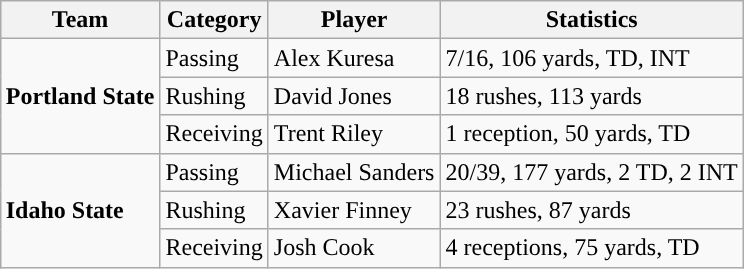<table class="wikitable" style="float: right;">
<tr>
<th>Team</th>
<th>Category</th>
<th>Player</th>
<th>Statistics</th>
</tr>
<tr>
<td rowspan=3><strong>Portland State</strong></td>
<td>Passing</td>
<td>Alex Kuresa</td>
<td>7/16, 106 yards, TD, INT</td>
</tr>
<tr>
<td>Rushing</td>
<td>David Jones</td>
<td>18 rushes, 113 yards</td>
</tr>
<tr>
<td>Receiving</td>
<td>Trent Riley</td>
<td>1 reception, 50 yards, TD</td>
</tr>
<tr>
<td rowspan=3><strong>Idaho State</strong></td>
<td>Passing</td>
<td>Michael Sanders</td>
<td>20/39, 177 yards, 2 TD, 2 INT</td>
</tr>
<tr>
<td>Rushing</td>
<td>Xavier Finney</td>
<td>23 rushes, 87 yards</td>
</tr>
<tr>
<td>Receiving</td>
<td>Josh Cook</td>
<td>4 receptions, 75 yards, TD</td>
</tr>
</table>
